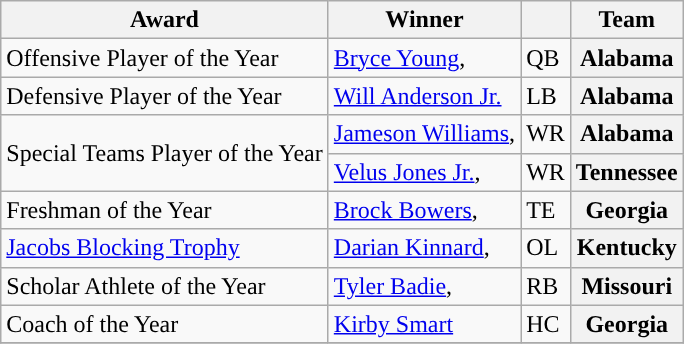<table class="wikitable" border="0">
<tr>
<th>Award</th>
<th>Winner</th>
<th></th>
<th>Team</th>
</tr>
<tr>
<td>Offensive Player of the Year</td>
<td><a href='#'>Bryce Young</a>, </td>
<td>QB</td>
<th>Alabama</th>
</tr>
<tr>
<td>Defensive Player of the Year</td>
<td><a href='#'>Will Anderson Jr.</a> </td>
<td>LB</td>
<th>Alabama</th>
</tr>
<tr>
<td rowspan=2>Special Teams Player of the Year</td>
<td><a href='#'>Jameson Williams</a>, </td>
<td>WR</td>
<th>Alabama</th>
</tr>
<tr>
<td><a href='#'>Velus Jones Jr.</a>, </td>
<td>WR</td>
<th>Tennessee</th>
</tr>
<tr>
<td>Freshman of the Year</td>
<td><a href='#'>Brock Bowers</a>, </td>
<td>TE</td>
<th>Georgia</th>
</tr>
<tr>
<td><a href='#'>Jacobs Blocking Trophy</a></td>
<td><a href='#'>Darian Kinnard</a>, </td>
<td>OL</td>
<th>Kentucky</th>
</tr>
<tr>
<td>Scholar Athlete of the Year</td>
<td><a href='#'>Tyler Badie</a>, </td>
<td>RB</td>
<th>Missouri</th>
</tr>
<tr>
<td>Coach of the Year</td>
<td><a href='#'>Kirby Smart</a></td>
<td>HC</td>
<th>Georgia</th>
</tr>
<tr>
</tr>
</table>
